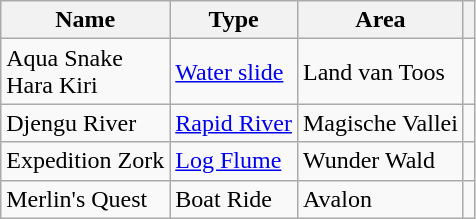<table class="wikitable sortable">
<tr>
<th>Name</th>
<th>Type</th>
<th>Area</th>
<th></th>
</tr>
<tr>
<td>Aqua Snake<br>Hara Kiri</td>
<td><a href='#'>Water slide</a></td>
<td>Land van Toos</td>
<td></td>
</tr>
<tr>
<td>Djengu River</td>
<td><a href='#'>Rapid River</a></td>
<td>Magische Vallei</td>
<td></td>
</tr>
<tr>
<td>Expedition Zork</td>
<td><a href='#'>Log Flume</a></td>
<td>Wunder Wald</td>
<td></td>
</tr>
<tr>
<td>Merlin's Quest</td>
<td>Boat Ride</td>
<td>Avalon</td>
<td></td>
</tr>
</table>
